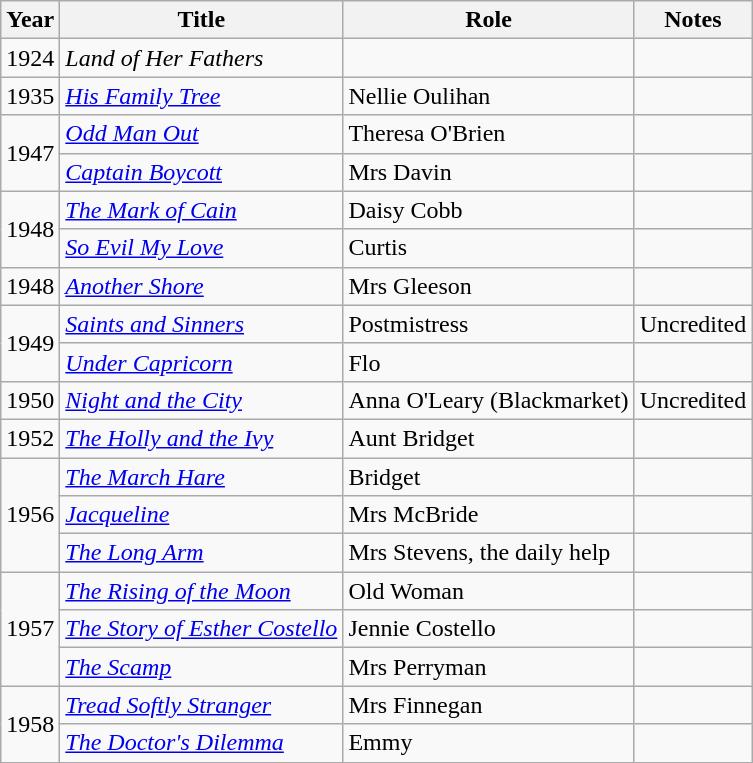<table class="wikitable">
<tr>
<th>Year</th>
<th>Title</th>
<th>Role</th>
<th>Notes</th>
</tr>
<tr>
<td>1924</td>
<td><em>Land of Her Fathers</em></td>
<td></td>
<td></td>
</tr>
<tr>
<td>1935</td>
<td><em><a href='#'>His Family Tree</a></em></td>
<td>Nellie Oulihan</td>
<td></td>
</tr>
<tr>
<td rowspan=2>1947</td>
<td><em><a href='#'>Odd Man Out</a></em></td>
<td>Theresa O'Brien</td>
<td></td>
</tr>
<tr>
<td><em><a href='#'>Captain Boycott</a></em></td>
<td>Mrs Davin</td>
<td></td>
</tr>
<tr>
<td rowspan=2>1948</td>
<td><em><a href='#'>The Mark of Cain</a></em></td>
<td>Daisy Cobb</td>
<td></td>
</tr>
<tr>
<td><em><a href='#'>So Evil My Love</a></em></td>
<td>Curtis</td>
<td></td>
</tr>
<tr>
<td>1948</td>
<td><em><a href='#'>Another Shore</a></em></td>
<td>Mrs Gleeson</td>
<td></td>
</tr>
<tr>
<td rowspan=2>1949</td>
<td><em><a href='#'>Saints and Sinners</a></em></td>
<td>Postmistress</td>
<td>Uncredited</td>
</tr>
<tr>
<td><em><a href='#'>Under Capricorn</a></em></td>
<td>Flo</td>
<td></td>
</tr>
<tr>
<td>1950</td>
<td><em><a href='#'>Night and the City</a></em></td>
<td>Anna O'Leary (Blackmarket)</td>
<td>Uncredited</td>
</tr>
<tr>
<td>1952</td>
<td><em><a href='#'>The Holly and the Ivy</a></em></td>
<td>Aunt Bridget</td>
<td></td>
</tr>
<tr>
<td rowspan=3>1956</td>
<td><em><a href='#'>The March Hare</a></em></td>
<td>Bridget</td>
<td></td>
</tr>
<tr>
<td><em><a href='#'>Jacqueline</a></em></td>
<td>Mrs McBride</td>
<td></td>
</tr>
<tr>
<td><em><a href='#'>The Long Arm</a></em></td>
<td>Mrs Stevens, the daily help</td>
<td></td>
</tr>
<tr>
<td rowspan=3>1957</td>
<td><em><a href='#'>The Rising of the Moon</a></em></td>
<td>Old Woman</td>
<td></td>
</tr>
<tr>
<td><em><a href='#'>The Story of Esther Costello</a></em></td>
<td>Jennie Costello</td>
<td></td>
</tr>
<tr>
<td><em><a href='#'>The Scamp</a></em></td>
<td>Mrs Perryman</td>
<td></td>
</tr>
<tr>
<td rowspan=2>1958</td>
<td><em><a href='#'>Tread Softly Stranger</a></em></td>
<td>Mrs Finnegan</td>
<td></td>
</tr>
<tr>
<td><em><a href='#'>The Doctor's Dilemma</a></em></td>
<td>Emmy</td>
<td></td>
</tr>
</table>
